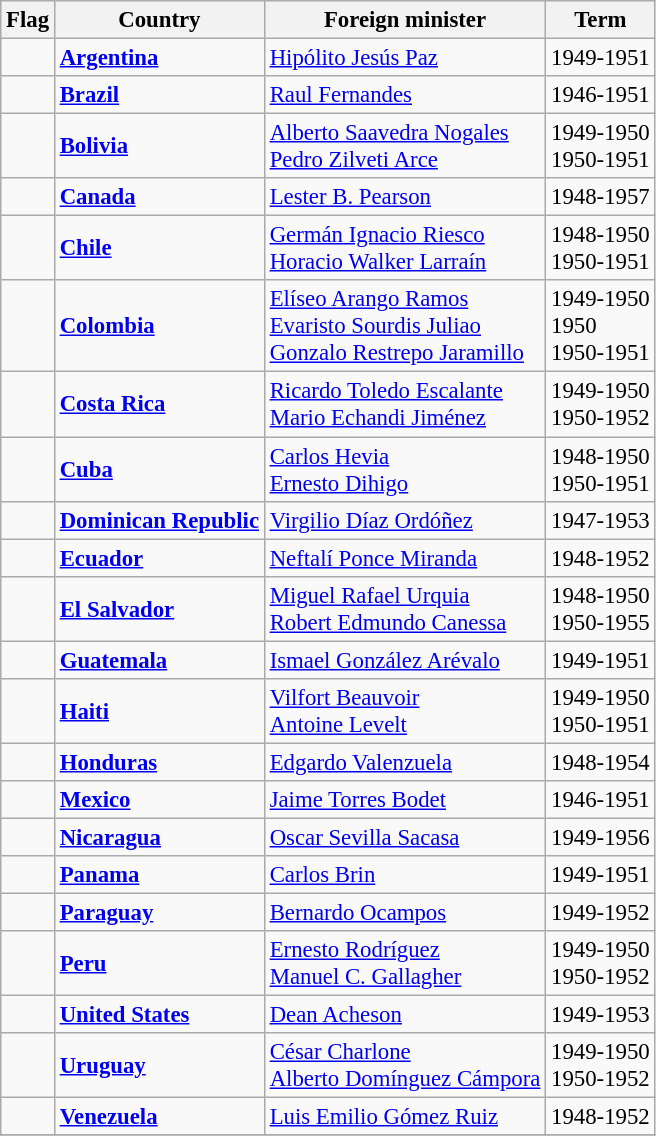<table class="wikitable" style="font-size:95%;">
<tr>
<th>Flag</th>
<th>Country</th>
<th>Foreign minister</th>
<th>Term</th>
</tr>
<tr>
<td></td>
<td><strong><a href='#'>Argentina</a></strong></td>
<td><a href='#'>Hipólito Jesús Paz</a></td>
<td>1949-1951</td>
</tr>
<tr>
<td></td>
<td><strong><a href='#'>Brazil</a></strong></td>
<td><a href='#'>Raul Fernandes</a></td>
<td>1946-1951</td>
</tr>
<tr>
<td></td>
<td><strong><a href='#'>Bolivia</a></strong></td>
<td><a href='#'>Alberto Saavedra Nogales</a><br><a href='#'>Pedro Zilveti Arce</a></td>
<td>1949-1950<br>1950-1951</td>
</tr>
<tr>
<td></td>
<td><strong><a href='#'>Canada</a></strong></td>
<td><a href='#'>Lester B. Pearson</a></td>
<td>1948-1957</td>
</tr>
<tr>
<td></td>
<td><strong><a href='#'>Chile</a></strong></td>
<td><a href='#'>Germán Ignacio Riesco</a><br><a href='#'>Horacio Walker Larraín</a></td>
<td>1948-1950<br>1950-1951</td>
</tr>
<tr>
<td></td>
<td><strong><a href='#'>Colombia</a></strong></td>
<td><a href='#'>Elíseo Arango Ramos</a><br><a href='#'>Evaristo Sourdis Juliao</a><br><a href='#'>Gonzalo Restrepo Jaramillo</a></td>
<td>1949-1950<br>1950<br>1950-1951</td>
</tr>
<tr>
<td></td>
<td><strong><a href='#'>Costa Rica</a></strong></td>
<td><a href='#'>Ricardo Toledo Escalante</a><br><a href='#'>Mario Echandi Jiménez</a></td>
<td>1949-1950<br>1950-1952</td>
</tr>
<tr>
<td></td>
<td><strong><a href='#'>Cuba</a></strong></td>
<td><a href='#'>Carlos Hevia</a><br><a href='#'>Ernesto Dihigo</a></td>
<td>1948-1950<br>1950-1951</td>
</tr>
<tr>
<td></td>
<td><strong><a href='#'>Dominican Republic</a></strong></td>
<td><a href='#'>Virgilio Díaz Ordóñez</a></td>
<td>1947-1953</td>
</tr>
<tr>
<td></td>
<td><strong><a href='#'>Ecuador</a></strong></td>
<td><a href='#'>Neftalí Ponce Miranda</a></td>
<td>1948-1952</td>
</tr>
<tr>
<td></td>
<td><strong><a href='#'>El Salvador</a></strong></td>
<td><a href='#'>Miguel Rafael Urquia</a><br><a href='#'>Robert Edmundo Canessa</a></td>
<td>1948-1950<br>1950-1955</td>
</tr>
<tr>
<td></td>
<td><strong><a href='#'>Guatemala</a></strong></td>
<td><a href='#'>Ismael González Arévalo</a></td>
<td>1949-1951</td>
</tr>
<tr>
<td></td>
<td><strong><a href='#'>Haiti</a></strong></td>
<td><a href='#'>Vilfort Beauvoir</a><br><a href='#'>Antoine Levelt</a></td>
<td>1949-1950<br>1950-1951</td>
</tr>
<tr>
<td></td>
<td><strong><a href='#'>Honduras</a></strong></td>
<td><a href='#'>Edgardo Valenzuela</a></td>
<td>1948-1954</td>
</tr>
<tr>
<td></td>
<td><strong><a href='#'>Mexico</a></strong></td>
<td><a href='#'>Jaime Torres Bodet</a></td>
<td>1946-1951</td>
</tr>
<tr>
<td></td>
<td><strong><a href='#'>Nicaragua</a></strong></td>
<td><a href='#'>Oscar Sevilla Sacasa</a></td>
<td>1949-1956</td>
</tr>
<tr>
<td></td>
<td><strong><a href='#'>Panama</a></strong></td>
<td><a href='#'>Carlos Brin</a></td>
<td>1949-1951</td>
</tr>
<tr>
<td></td>
<td><strong><a href='#'>Paraguay</a></strong></td>
<td><a href='#'>Bernardo Ocampos</a></td>
<td>1949-1952</td>
</tr>
<tr>
<td></td>
<td><strong><a href='#'>Peru</a></strong></td>
<td><a href='#'>Ernesto Rodríguez</a><br><a href='#'>Manuel C. Gallagher</a></td>
<td>1949-1950<br>1950-1952</td>
</tr>
<tr>
<td></td>
<td><strong><a href='#'>United States</a></strong></td>
<td><a href='#'>Dean Acheson</a></td>
<td>1949-1953</td>
</tr>
<tr>
<td></td>
<td><strong><a href='#'>Uruguay</a></strong></td>
<td><a href='#'>César Charlone</a><br><a href='#'>Alberto Domínguez Cámpora</a></td>
<td>1949-1950<br>1950-1952</td>
</tr>
<tr>
<td></td>
<td><strong><a href='#'>Venezuela</a></strong></td>
<td><a href='#'>Luis Emilio Gómez Ruiz</a></td>
<td>1948-1952</td>
</tr>
<tr>
</tr>
</table>
